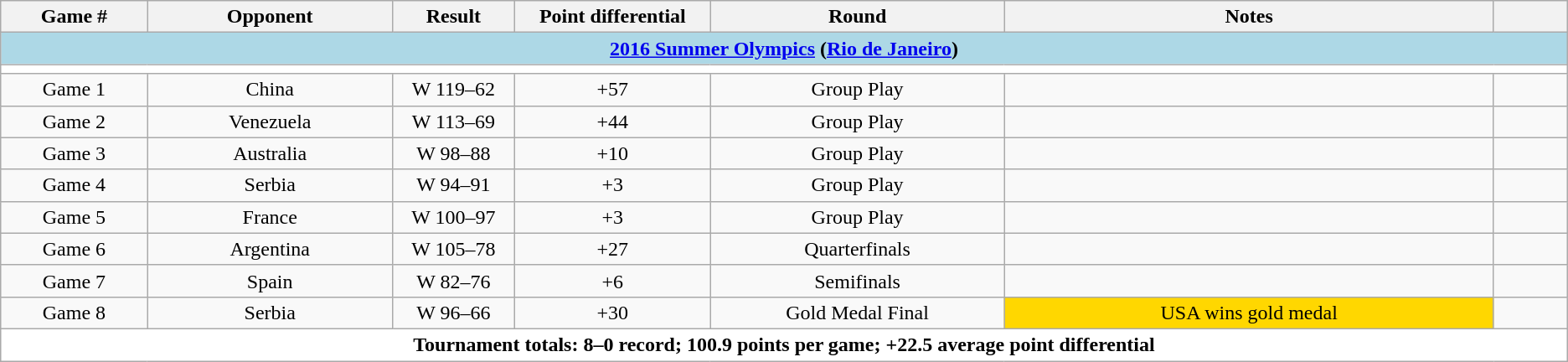<table class="wikitable">
<tr>
<th width=6%>Game #</th>
<th width=10%>Opponent</th>
<th width=05%>Result</th>
<th width=8%>Point differential</th>
<th width=12%>Round</th>
<th width=20%>Notes</th>
<th width=3%></th>
</tr>
<tr>
<td colspan="7"  style="text-align:center; background:lightblue;"><span><strong><a href='#'>2016 Summer Olympics</a> (<a href='#'>Rio de Janeiro</a>)</strong></span></td>
</tr>
<tr>
<td colspan="7"  style="text-align:center; background:white;"></td>
</tr>
<tr>
<td align=center>Game 1</td>
<td align=center>China</td>
<td align=center>W 119–62</td>
<td align=center>+57</td>
<td align=center>Group Play</td>
<td align=center></td>
<td align=center></td>
</tr>
<tr>
<td align=center>Game 2</td>
<td align=center>Venezuela</td>
<td align=center>W 113–69</td>
<td align=center>+44</td>
<td align=center>Group Play</td>
<td align=center></td>
<td align=center></td>
</tr>
<tr>
<td align=center>Game 3</td>
<td align=center>Australia</td>
<td align=center>W 98–88</td>
<td align=center>+10</td>
<td align=center>Group Play</td>
<td align=center></td>
<td align=center></td>
</tr>
<tr>
<td align=center>Game 4</td>
<td align=center>Serbia</td>
<td align=center>W 94–91</td>
<td align=center>+3</td>
<td align=center>Group Play</td>
<td align=center></td>
<td align=center></td>
</tr>
<tr>
<td align=center>Game 5</td>
<td align=center>France</td>
<td align=center>W 100–97</td>
<td align=center>+3</td>
<td align=center>Group Play</td>
<td align=center></td>
<td align=center></td>
</tr>
<tr>
<td align=center>Game 6</td>
<td align=center>Argentina</td>
<td align=center>W 105–78</td>
<td align=center>+27</td>
<td align=center>Quarterfinals</td>
<td align=center></td>
<td align=center></td>
</tr>
<tr>
<td align=center>Game 7</td>
<td align=center>Spain</td>
<td align=center>W 82–76</td>
<td align=center>+6</td>
<td align=center>Semifinals</td>
<td align=center></td>
<td align=center></td>
</tr>
<tr>
<td align=center>Game 8</td>
<td align=center>Serbia</td>
<td align=center>W 96–66</td>
<td align=center>+30</td>
<td align=center>Gold Medal Final</td>
<td style="text-align:center; background:gold;">USA wins gold medal </td>
<td align=center></td>
</tr>
<tr>
<td colspan="7"  style="text-align:center; background:white;"><span><strong>Tournament totals: 8–0 record; 100.9 points per game; +22.5 average point differential</strong></span></td>
</tr>
</table>
